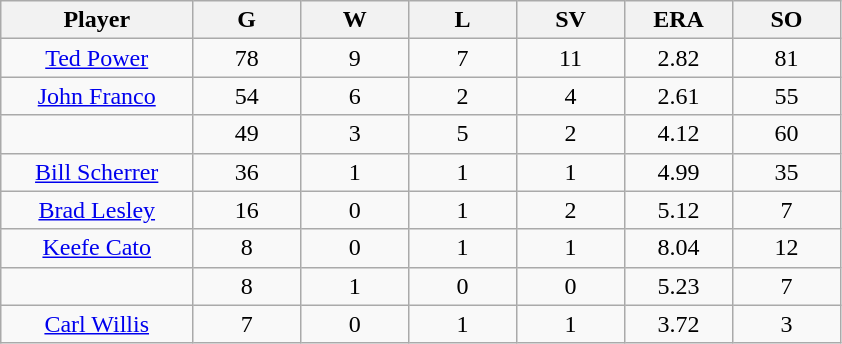<table class="wikitable sortable">
<tr>
<th bgcolor="#DDDDFF" width="16%">Player</th>
<th bgcolor="#DDDDFF" width="9%">G</th>
<th bgcolor="#DDDDFF" width="9%">W</th>
<th bgcolor="#DDDDFF" width="9%">L</th>
<th bgcolor="#DDDDFF" width="9%">SV</th>
<th bgcolor="#DDDDFF" width="9%">ERA</th>
<th bgcolor="#DDDDFF" width="9%">SO</th>
</tr>
<tr align="center">
<td><a href='#'>Ted Power</a></td>
<td>78</td>
<td>9</td>
<td>7</td>
<td>11</td>
<td>2.82</td>
<td>81</td>
</tr>
<tr align=center>
<td><a href='#'>John Franco</a></td>
<td>54</td>
<td>6</td>
<td>2</td>
<td>4</td>
<td>2.61</td>
<td>55</td>
</tr>
<tr align=center>
<td></td>
<td>49</td>
<td>3</td>
<td>5</td>
<td>2</td>
<td>4.12</td>
<td>60</td>
</tr>
<tr align="center">
<td><a href='#'>Bill Scherrer</a></td>
<td>36</td>
<td>1</td>
<td>1</td>
<td>1</td>
<td>4.99</td>
<td>35</td>
</tr>
<tr align=center>
<td><a href='#'>Brad Lesley</a></td>
<td>16</td>
<td>0</td>
<td>1</td>
<td>2</td>
<td>5.12</td>
<td>7</td>
</tr>
<tr align=center>
<td><a href='#'>Keefe Cato</a></td>
<td>8</td>
<td>0</td>
<td>1</td>
<td>1</td>
<td>8.04</td>
<td>12</td>
</tr>
<tr align=center>
<td></td>
<td>8</td>
<td>1</td>
<td>0</td>
<td>0</td>
<td>5.23</td>
<td>7</td>
</tr>
<tr align="center">
<td><a href='#'>Carl Willis</a></td>
<td>7</td>
<td>0</td>
<td>1</td>
<td>1</td>
<td>3.72</td>
<td>3</td>
</tr>
</table>
